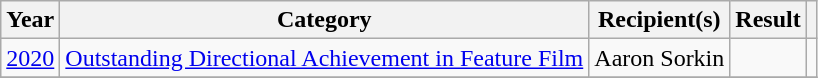<table class="wikitable unsortable plainrowheaders">
<tr>
<th scope="col">Year</th>
<th scope="col">Category</th>
<th scope="col">Recipient(s)</th>
<th scope="col">Result</th>
<th scope="col" class="unsortable"></th>
</tr>
<tr>
<td><a href='#'>2020</a></td>
<td><a href='#'>Outstanding Directional Achievement in Feature Film</a></td>
<td>Aaron Sorkin</td>
<td></td>
<td align="center"></td>
</tr>
<tr>
</tr>
</table>
